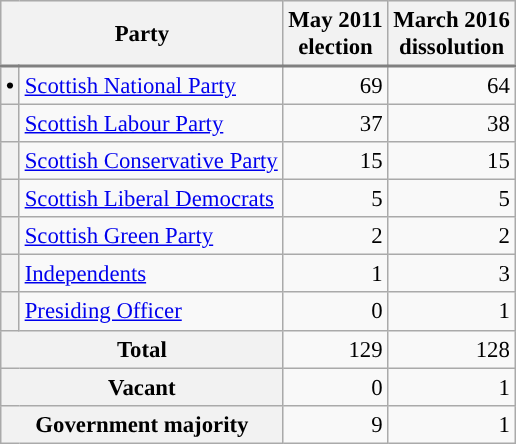<table class="wikitable" style="font-size: 95%;">
<tr style="background:#e9e9e9; border-bottom:2px solid gray;">
<th colspan=2>Party</th>
<th>May 2011 <br> election</th>
<th>March 2016 <br> dissolution</th>
</tr>
<tr>
<th style="background-color: "><span>•</span></th>
<td><a href='#'>Scottish National Party</a></td>
<td align="right">69</td>
<td align="right">64</td>
</tr>
<tr>
<th style="background-color: "></th>
<td><a href='#'>Scottish Labour Party</a></td>
<td align="right">37</td>
<td align="right">38</td>
</tr>
<tr>
<th style="background-color: "></th>
<td><a href='#'>Scottish Conservative Party</a></td>
<td align="right">15</td>
<td align="right">15</td>
</tr>
<tr>
<th style="background-color: "></th>
<td><a href='#'>Scottish Liberal Democrats</a></td>
<td align="right">5</td>
<td align="right">5</td>
</tr>
<tr>
<th style="background-color: "></th>
<td><a href='#'>Scottish Green Party</a></td>
<td align="right">2</td>
<td align="right">2</td>
</tr>
<tr>
<th style="background-color: "></th>
<td><a href='#'>Independents</a></td>
<td align="right">1</td>
<td align="right">3</td>
</tr>
<tr>
<th style="background-color: "></th>
<td><a href='#'>Presiding Officer</a></td>
<td align="right">0</td>
<td align="right">1</td>
</tr>
<tr>
<th colspan="2">Total</th>
<td style="text-align:right;">129</td>
<td style="text-align:right;">128</td>
</tr>
<tr>
<th colspan="2">Vacant</th>
<td align="right">0</td>
<td align="right">1</td>
</tr>
<tr>
<th colspan="2">Government majority</th>
<td style="text-align:right;">9</td>
<td style="text-align:right;">1</td>
</tr>
</table>
